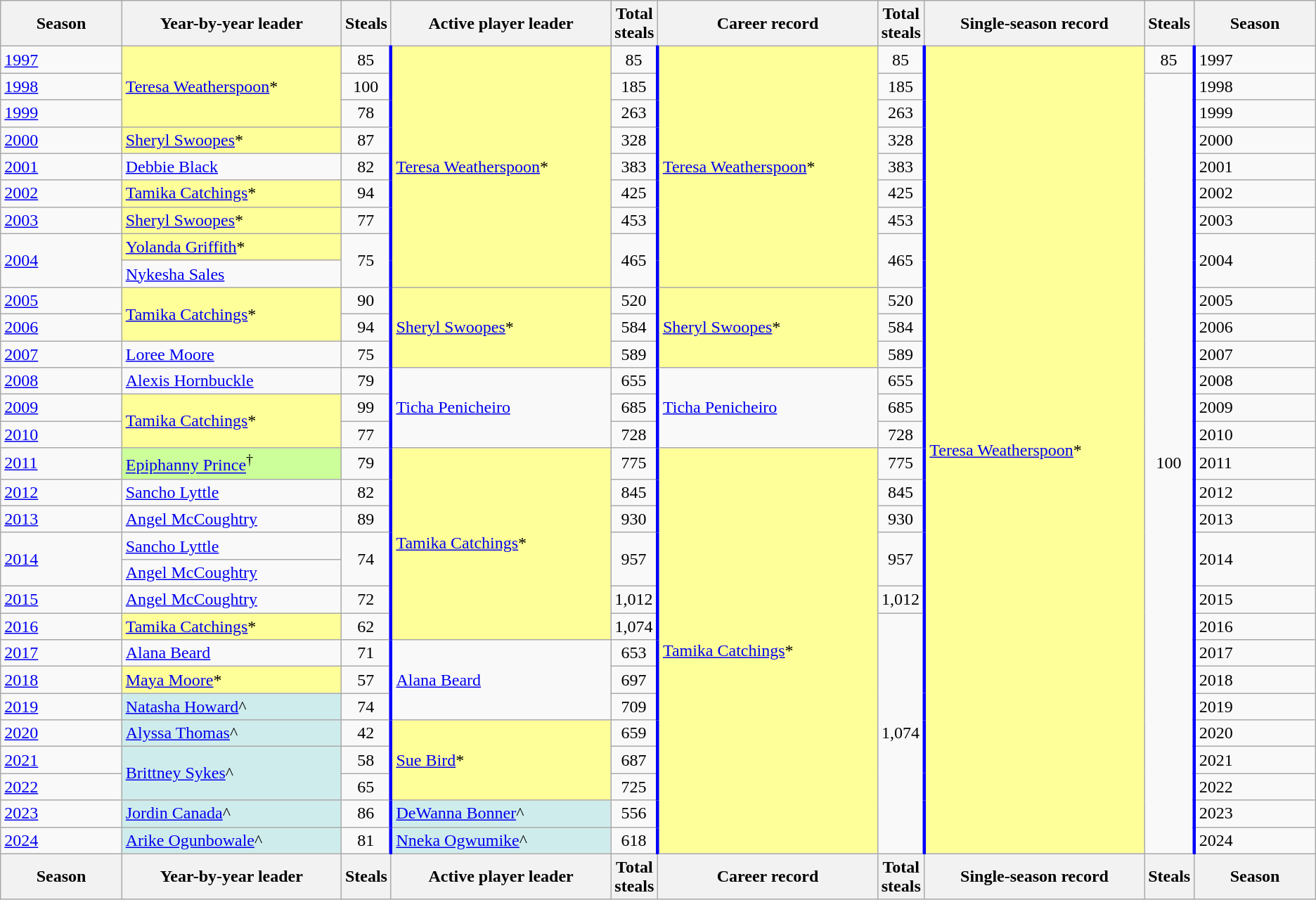<table class="wikitable">
<tr>
<th width=10%>Season</th>
<th width=18%>Year-by-year leader</th>
<th>Steals</th>
<th width=18%>Active player leader</th>
<th>Total steals</th>
<th width=18%>Career record</th>
<th>Total steals</th>
<th width=18%>Single-season record</th>
<th>Steals</th>
<th width=10%>Season</th>
</tr>
<tr>
<td><a href='#'>1997</a></td>
<td bgcolor="#ffff99" rowspan="3"><a href='#'>Teresa Weatherspoon</a>*</td>
<td align=center style="border-right: solid blue">85</td>
<td bgcolor="#ffff99" rowspan="9"><a href='#'>Teresa Weatherspoon</a>*</td>
<td align=center style="border-right: solid blue">85</td>
<td bgcolor="#ffff99" rowspan="9"><a href='#'>Teresa Weatherspoon</a>*</td>
<td align=center style="border-right: solid blue">85</td>
<td bgcolor="#ffff99" rowspan="30"><a href='#'>Teresa Weatherspoon</a>*</td>
<td align=center style="border-right: solid blue">85</td>
<td>1997</td>
</tr>
<tr>
<td><a href='#'>1998</a></td>
<td align=center style="border-right: solid blue">100</td>
<td align=center style="border-right: solid blue">185</td>
<td align=center style="border-right: solid blue">185</td>
<td align=center style="border-right: solid blue" rowspan="29">100</td>
<td>1998</td>
</tr>
<tr>
<td><a href='#'>1999</a></td>
<td align=center style="border-right: solid blue">78</td>
<td align=center style="border-right: solid blue">263</td>
<td align=center style="border-right: solid blue">263</td>
<td>1999</td>
</tr>
<tr>
<td><a href='#'>2000</a></td>
<td bgcolor="#ffff99"><a href='#'>Sheryl Swoopes</a>*</td>
<td align=center style="border-right: solid blue">87</td>
<td align=center style="border-right: solid blue">328</td>
<td align=center style="border-right: solid blue">328</td>
<td>2000</td>
</tr>
<tr>
<td><a href='#'>2001</a></td>
<td><a href='#'>Debbie Black</a></td>
<td align=center style="border-right: solid blue">82</td>
<td align=center style="border-right: solid blue">383</td>
<td align=center style="border-right: solid blue">383</td>
<td>2001</td>
</tr>
<tr>
<td><a href='#'>2002</a></td>
<td bgcolor="#ffff99"><a href='#'>Tamika Catchings</a>*</td>
<td align=center style="border-right: solid blue">94</td>
<td align=center style="border-right: solid blue">425</td>
<td align=center style="border-right: solid blue">425</td>
<td>2002</td>
</tr>
<tr>
<td><a href='#'>2003</a></td>
<td bgcolor="#ffff99"><a href='#'>Sheryl Swoopes</a>*</td>
<td align=center style="border-right: solid blue">77</td>
<td align=center style="border-right: solid blue">453</td>
<td align=center style="border-right: solid blue">453</td>
<td>2003</td>
</tr>
<tr>
<td rowspan="2"><a href='#'>2004</a></td>
<td bgcolor="#ffff99"><a href='#'>Yolanda Griffith</a>*</td>
<td align=center style="border-right: solid blue" rowspan="2">75</td>
<td align=center style="border-right: solid blue" rowspan="2">465</td>
<td align=center style="border-right: solid blue" rowspan="2">465</td>
<td rowspan="2">2004</td>
</tr>
<tr>
<td><a href='#'>Nykesha Sales</a></td>
</tr>
<tr>
<td><a href='#'>2005</a></td>
<td bgcolor="#ffff99" rowspan="2"><a href='#'>Tamika Catchings</a>*</td>
<td align=center style="border-right: solid blue">90</td>
<td bgcolor="#ffff99" rowspan="3"><a href='#'>Sheryl Swoopes</a>*</td>
<td align=center style="border-right: solid blue">520</td>
<td bgcolor="#ffff99" rowspan="3"><a href='#'>Sheryl Swoopes</a>*</td>
<td align=center style="border-right: solid blue">520</td>
<td>2005</td>
</tr>
<tr>
<td><a href='#'>2006</a></td>
<td align=center style="border-right: solid blue">94</td>
<td align=center style="border-right: solid blue">584</td>
<td align=center style="border-right: solid blue">584</td>
<td>2006</td>
</tr>
<tr>
<td><a href='#'>2007</a></td>
<td><a href='#'>Loree Moore</a></td>
<td align=center style="border-right: solid blue">75</td>
<td align=center style="border-right: solid blue">589</td>
<td align=center style="border-right: solid blue">589</td>
<td>2007</td>
</tr>
<tr>
<td><a href='#'>2008</a></td>
<td><a href='#'>Alexis Hornbuckle</a></td>
<td align=center style="border-right: solid blue">79</td>
<td rowspan="3"><a href='#'>Ticha Penicheiro</a></td>
<td align=center style="border-right: solid blue">655</td>
<td rowspan="3"><a href='#'>Ticha Penicheiro</a></td>
<td align=center style="border-right: solid blue">655</td>
<td>2008</td>
</tr>
<tr>
<td><a href='#'>2009</a></td>
<td bgcolor="#ffff99" rowspan="2"><a href='#'>Tamika Catchings</a>*</td>
<td align=center style="border-right: solid blue">99</td>
<td align=center style="border-right: solid blue">685</td>
<td align=center style="border-right: solid blue">685</td>
<td>2009</td>
</tr>
<tr>
<td><a href='#'>2010</a></td>
<td align=center style="border-right: solid blue">77</td>
<td align=center style="border-right: solid blue">728</td>
<td align=center style="border-right: solid blue">728</td>
<td>2010</td>
</tr>
<tr>
<td><a href='#'>2011</a></td>
<td bgcolor="#ccff99"><a href='#'>Epiphanny Prince</a><sup>†</sup></td>
<td align=center style="border-right: solid blue">79</td>
<td bgcolor="#ffff99" rowspan="7"><a href='#'>Tamika Catchings</a>*</td>
<td align=center style="border-right: solid blue">775</td>
<td bgcolor="#ffff99" rowspan="15"><a href='#'>Tamika Catchings</a>*</td>
<td align=center style="border-right: solid blue">775</td>
<td>2011</td>
</tr>
<tr>
<td><a href='#'>2012</a></td>
<td><a href='#'>Sancho Lyttle</a></td>
<td align=center style="border-right: solid blue">82</td>
<td align=center style="border-right: solid blue">845</td>
<td align=center style="border-right: solid blue">845</td>
<td>2012</td>
</tr>
<tr>
<td><a href='#'>2013</a></td>
<td><a href='#'>Angel McCoughtry</a></td>
<td align=center style="border-right: solid blue">89</td>
<td align=center style="border-right: solid blue">930</td>
<td align=center style="border-right: solid blue">930</td>
<td>2013</td>
</tr>
<tr>
<td rowspan="2"><a href='#'>2014</a></td>
<td><a href='#'>Sancho Lyttle</a></td>
<td align=center style="border-right: solid blue" rowspan="2">74</td>
<td align=center style="border-right: solid blue" rowspan="2">957</td>
<td align=center style="border-right: solid blue" rowspan="2">957</td>
<td rowspan="2">2014</td>
</tr>
<tr>
<td><a href='#'>Angel McCoughtry</a></td>
</tr>
<tr>
<td><a href='#'>2015</a></td>
<td><a href='#'>Angel McCoughtry</a></td>
<td align=center style="border-right: solid blue">72</td>
<td align=center style="border-right: solid blue">1,012</td>
<td align=center style="border-right: solid blue">1,012</td>
<td>2015</td>
</tr>
<tr>
<td><a href='#'>2016</a></td>
<td bgcolor="#ffff99"><a href='#'>Tamika Catchings</a>*</td>
<td align=center style="border-right: solid blue">62</td>
<td align=center style="border-right: solid blue">1,074</td>
<td align=center style="border-right: solid blue" rowspan="9">1,074</td>
<td>2016</td>
</tr>
<tr>
<td><a href='#'>2017</a></td>
<td><a href='#'>Alana Beard</a></td>
<td align=center style="border-right: solid blue">71</td>
<td rowspan="3"><a href='#'>Alana Beard</a></td>
<td align=center style="border-right: solid blue">653</td>
<td>2017</td>
</tr>
<tr>
<td><a href='#'>2018</a></td>
<td bgcolor="#FFFF99"><a href='#'>Maya Moore</a>*</td>
<td align=center style="border-right: solid blue">57</td>
<td align=center style="border-right: solid blue">697</td>
<td>2018</td>
</tr>
<tr>
<td><a href='#'>2019</a></td>
<td bgcolor="#cfecec"><a href='#'>Natasha Howard</a>^</td>
<td align=center style="border-right: solid blue">74</td>
<td align=center style="border-right: solid blue">709</td>
<td>2019</td>
</tr>
<tr>
<td><a href='#'>2020</a></td>
<td bgcolor="#cfecec"><a href='#'>Alyssa Thomas</a>^</td>
<td align=center style="border-right: solid blue">42</td>
<td bgcolor="#FFFF99" rowspan="3"><a href='#'>Sue Bird</a>*</td>
<td align=center style="border-right: solid blue">659</td>
<td>2020</td>
</tr>
<tr>
<td><a href='#'>2021</a></td>
<td bgcolor="#cfecec" rowspan="2"><a href='#'>Brittney Sykes</a>^</td>
<td align=center style="border-right: solid blue">58</td>
<td align=center style="border-right: solid blue">687</td>
<td>2021</td>
</tr>
<tr>
<td><a href='#'>2022</a></td>
<td align=center style="border-right: solid blue">65</td>
<td align=center style="border-right: solid blue">725</td>
<td>2022</td>
</tr>
<tr>
<td><a href='#'>2023</a></td>
<td bgcolor="#cfecec"><a href='#'>Jordin Canada</a>^</td>
<td align=center style="border-right: solid blue">86</td>
<td bgcolor="#cfecec"><a href='#'>DeWanna Bonner</a>^</td>
<td align=center style="border-right: solid blue">556</td>
<td>2023</td>
</tr>
<tr>
<td><a href='#'>2024</a></td>
<td bgcolor="#cfecec"><a href='#'>Arike Ogunbowale</a>^</td>
<td align=center style="border-right: solid blue">81</td>
<td bgcolor="#cfecec"><a href='#'>Nneka Ogwumike</a>^</td>
<td align=center style="border-right: solid blue">618</td>
<td>2024</td>
</tr>
<tr>
<th>Season</th>
<th>Year-by-year leader</th>
<th>Steals</th>
<th>Active player leader</th>
<th>Total steals</th>
<th>Career record</th>
<th>Total steals</th>
<th>Single-season record</th>
<th>Steals</th>
<th>Season</th>
</tr>
</table>
